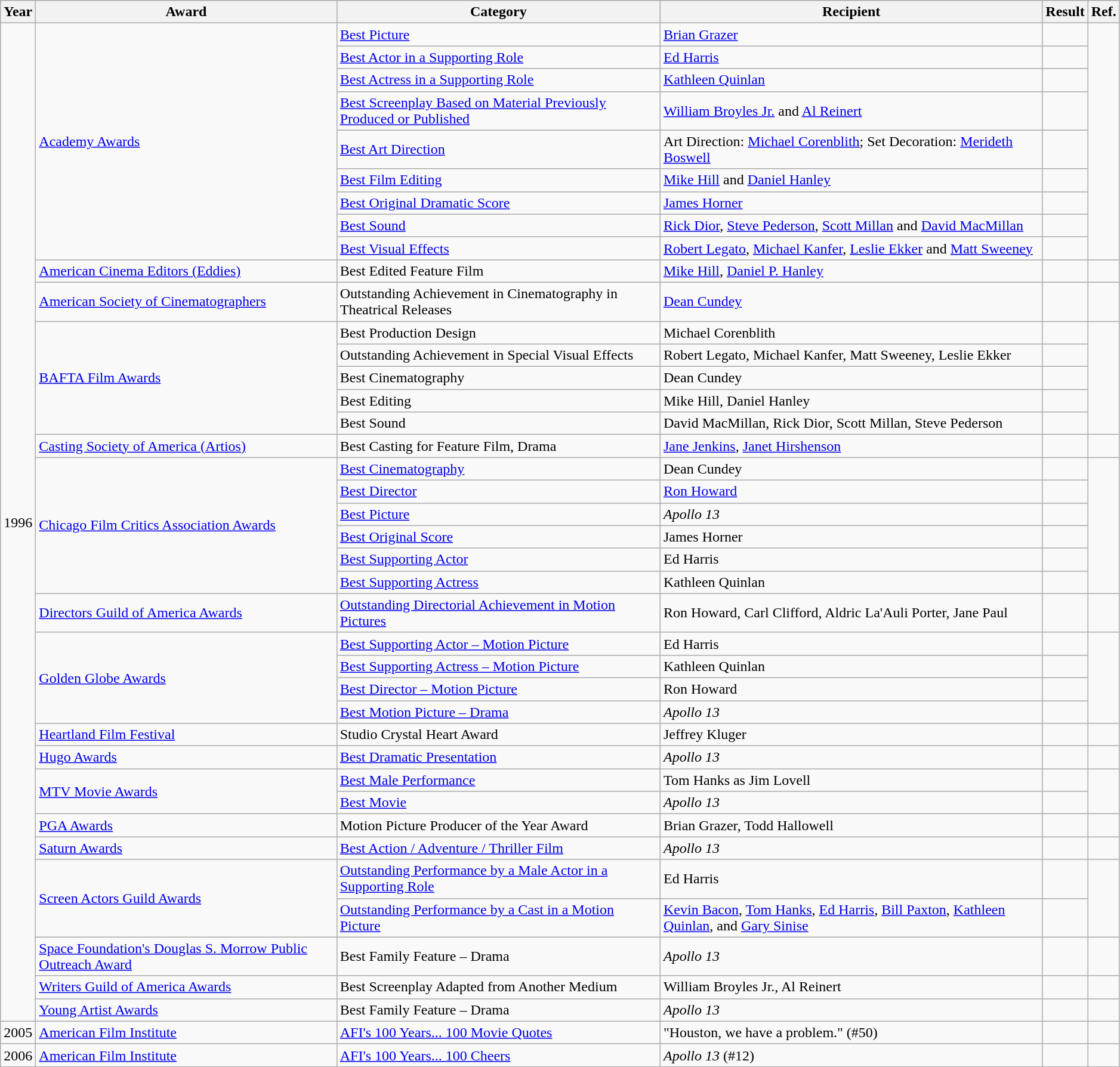<table class="wikitable" style="width:99%;">
<tr>
<th>Year</th>
<th>Award</th>
<th>Category</th>
<th>Recipient</th>
<th>Result</th>
<th>Ref.</th>
</tr>
<tr>
<td rowspan="39">1996</td>
<td rowspan="9"><a href='#'>Academy Awards</a></td>
<td><a href='#'>Best Picture</a></td>
<td><a href='#'>Brian Grazer</a></td>
<td></td>
<td rowspan="9" style="text-align:center;"></td>
</tr>
<tr>
<td><a href='#'>Best Actor in a Supporting Role</a></td>
<td><a href='#'>Ed Harris</a></td>
<td></td>
</tr>
<tr>
<td><a href='#'>Best Actress in a Supporting Role</a></td>
<td><a href='#'>Kathleen Quinlan</a></td>
<td></td>
</tr>
<tr>
<td><a href='#'>Best Screenplay Based on Material Previously Produced or Published</a></td>
<td><a href='#'>William Broyles Jr.</a> and <a href='#'>Al Reinert</a></td>
<td></td>
</tr>
<tr>
<td><a href='#'>Best Art Direction</a></td>
<td>Art Direction: <a href='#'>Michael Corenblith</a>; Set Decoration: <a href='#'>Merideth Boswell</a></td>
<td></td>
</tr>
<tr>
<td><a href='#'>Best Film Editing</a></td>
<td><a href='#'>Mike Hill</a> and <a href='#'>Daniel Hanley</a></td>
<td></td>
</tr>
<tr>
<td><a href='#'>Best Original Dramatic Score</a></td>
<td><a href='#'>James Horner</a></td>
<td></td>
</tr>
<tr>
<td><a href='#'>Best Sound</a></td>
<td><a href='#'>Rick Dior</a>, <a href='#'>Steve Pederson</a>, <a href='#'>Scott Millan</a> and <a href='#'>David MacMillan</a></td>
<td></td>
</tr>
<tr>
<td><a href='#'>Best Visual Effects</a></td>
<td><a href='#'>Robert Legato</a>, <a href='#'>Michael Kanfer</a>, <a href='#'>Leslie Ekker</a> and <a href='#'>Matt Sweeney</a></td>
<td></td>
</tr>
<tr>
<td><a href='#'>American Cinema Editors (Eddies)</a></td>
<td>Best Edited Feature Film</td>
<td><a href='#'>Mike Hill</a>, <a href='#'>Daniel P. Hanley</a></td>
<td></td>
<td style="text-align:center;"></td>
</tr>
<tr>
<td><a href='#'>American Society of Cinematographers</a></td>
<td>Outstanding Achievement in Cinematography in Theatrical Releases</td>
<td><a href='#'>Dean Cundey</a></td>
<td></td>
<td style="text-align:center;"></td>
</tr>
<tr>
<td rowspan="5"><a href='#'>BAFTA Film Awards</a></td>
<td>Best Production Design</td>
<td>Michael Corenblith</td>
<td></td>
<td rowspan="5" style="text-align:center;"></td>
</tr>
<tr>
<td>Outstanding Achievement in Special Visual Effects</td>
<td>Robert Legato, Michael Kanfer, Matt Sweeney, Leslie Ekker</td>
<td></td>
</tr>
<tr>
<td>Best Cinematography</td>
<td>Dean Cundey</td>
<td></td>
</tr>
<tr>
<td>Best Editing</td>
<td>Mike Hill, Daniel Hanley</td>
<td></td>
</tr>
<tr>
<td>Best Sound</td>
<td>David MacMillan, Rick Dior, Scott Millan, Steve Pederson</td>
<td></td>
</tr>
<tr>
<td><a href='#'>Casting Society of America (Artios)</a></td>
<td>Best Casting for Feature Film, Drama</td>
<td><a href='#'>Jane Jenkins</a>, <a href='#'>Janet Hirshenson</a></td>
<td></td>
<td style="text-align:center;"></td>
</tr>
<tr>
<td rowspan="6"><a href='#'>Chicago Film Critics Association Awards</a></td>
<td><a href='#'>Best Cinematography</a></td>
<td>Dean Cundey</td>
<td></td>
<td rowspan="6" style="text-align:center;"></td>
</tr>
<tr>
<td><a href='#'>Best Director</a></td>
<td><a href='#'>Ron Howard</a></td>
<td></td>
</tr>
<tr>
<td><a href='#'>Best Picture</a></td>
<td><em>Apollo 13</em></td>
<td></td>
</tr>
<tr>
<td><a href='#'>Best Original Score</a></td>
<td>James Horner</td>
<td></td>
</tr>
<tr>
<td><a href='#'>Best Supporting Actor</a></td>
<td>Ed Harris</td>
<td></td>
</tr>
<tr>
<td><a href='#'>Best Supporting Actress</a></td>
<td>Kathleen Quinlan</td>
<td></td>
</tr>
<tr>
<td><a href='#'>Directors Guild of America Awards</a></td>
<td><a href='#'>Outstanding Directorial Achievement in Motion Pictures</a></td>
<td>Ron Howard, Carl Clifford, Aldric La'Auli Porter, Jane Paul</td>
<td></td>
<td style="text-align:center;"></td>
</tr>
<tr>
<td rowspan="4"><a href='#'>Golden Globe Awards</a></td>
<td><a href='#'>Best Supporting Actor – Motion Picture</a></td>
<td>Ed Harris</td>
<td></td>
<td rowspan="4" style="text-align:center;"></td>
</tr>
<tr>
<td><a href='#'>Best Supporting Actress – Motion Picture</a></td>
<td>Kathleen Quinlan</td>
<td></td>
</tr>
<tr>
<td><a href='#'>Best Director – Motion Picture</a></td>
<td>Ron Howard</td>
<td></td>
</tr>
<tr>
<td><a href='#'>Best Motion Picture – Drama</a></td>
<td><em>Apollo 13</em></td>
<td></td>
</tr>
<tr>
<td><a href='#'>Heartland Film Festival</a></td>
<td>Studio Crystal Heart Award</td>
<td>Jeffrey Kluger</td>
<td></td>
<td style="text-align:center;"></td>
</tr>
<tr>
<td><a href='#'>Hugo Awards</a></td>
<td><a href='#'>Best Dramatic Presentation</a></td>
<td><em>Apollo 13</em></td>
<td></td>
<td style="text-align:center;"></td>
</tr>
<tr>
<td rowspan="2"><a href='#'>MTV Movie Awards</a></td>
<td><a href='#'>Best Male Performance</a></td>
<td>Tom Hanks as Jim Lovell</td>
<td></td>
<td rowspan="2" style="text-align:center;"></td>
</tr>
<tr>
<td><a href='#'>Best Movie</a></td>
<td><em>Apollo 13</em></td>
<td></td>
</tr>
<tr>
<td><a href='#'>PGA Awards</a></td>
<td>Motion Picture Producer of the Year Award</td>
<td>Brian Grazer, Todd Hallowell</td>
<td></td>
<td style="text-align:center;"></td>
</tr>
<tr>
<td><a href='#'>Saturn Awards</a></td>
<td><a href='#'>Best Action / Adventure / Thriller Film</a></td>
<td><em>Apollo 13</em></td>
<td></td>
<td style="text-align:center;"></td>
</tr>
<tr>
<td rowspan="2"><a href='#'>Screen Actors Guild Awards</a></td>
<td><a href='#'>Outstanding Performance by a Male Actor in a Supporting Role</a></td>
<td>Ed Harris</td>
<td></td>
<td rowspan="2" style="text-align:center;"></td>
</tr>
<tr>
<td><a href='#'>Outstanding Performance by a Cast in a Motion Picture</a></td>
<td><a href='#'>Kevin Bacon</a>, <a href='#'>Tom Hanks</a>, <a href='#'>Ed Harris</a>, <a href='#'>Bill Paxton</a>, <a href='#'>Kathleen Quinlan</a>, and <a href='#'>Gary Sinise</a></td>
<td></td>
</tr>
<tr>
<td><a href='#'>Space Foundation's Douglas S. Morrow Public Outreach Award</a></td>
<td>Best Family Feature – Drama</td>
<td><em>Apollo 13</em></td>
<td></td>
<td style="text-align:center;"></td>
</tr>
<tr>
<td><a href='#'>Writers Guild of America Awards</a></td>
<td>Best Screenplay Adapted from Another Medium</td>
<td>William Broyles Jr., Al Reinert</td>
<td></td>
<td style="text-align:center;"></td>
</tr>
<tr>
<td><a href='#'>Young Artist Awards</a></td>
<td>Best Family Feature – Drama</td>
<td><em>Apollo 13</em></td>
<td></td>
<td style="text-align:center;"></td>
</tr>
<tr>
<td>2005</td>
<td><a href='#'>American Film Institute</a></td>
<td><a href='#'>AFI's 100 Years... 100 Movie Quotes</a></td>
<td>"Houston, we have a problem." (#50)</td>
<td></td>
<td style="text-align:center;"></td>
</tr>
<tr>
<td>2006</td>
<td><a href='#'>American Film Institute</a></td>
<td><a href='#'>AFI's 100 Years... 100 Cheers</a></td>
<td><em>Apollo 13</em> (#12)</td>
<td></td>
<td style="text-align:center;"></td>
</tr>
</table>
